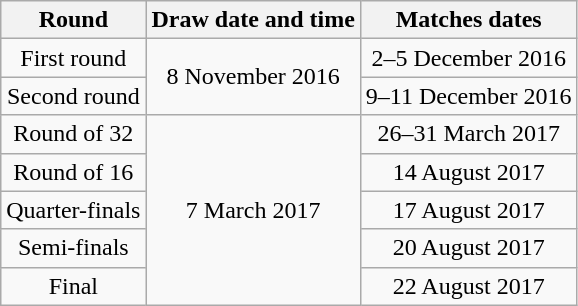<table class="wikitable" style="text-align:center">
<tr>
<th>Round</th>
<th>Draw date and time</th>
<th>Matches dates</th>
</tr>
<tr>
<td>First round</td>
<td rowspan="2">8 November 2016</td>
<td>2–5 December 2016</td>
</tr>
<tr>
<td>Second round</td>
<td>9–11 December 2016</td>
</tr>
<tr>
<td>Round of 32</td>
<td rowspan="5">7 March 2017</td>
<td>26–31 March 2017</td>
</tr>
<tr>
<td>Round of 16</td>
<td>14 August 2017</td>
</tr>
<tr>
<td>Quarter-finals</td>
<td>17 August 2017</td>
</tr>
<tr>
<td>Semi-finals</td>
<td>20 August 2017</td>
</tr>
<tr>
<td>Final</td>
<td>22 August 2017</td>
</tr>
</table>
